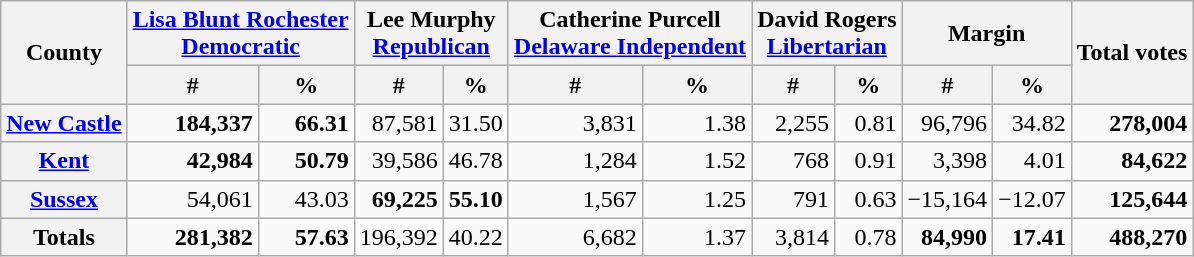<table class="wikitable sortable" style="text-align:right">
<tr>
<th rowspan="2">County</th>
<th colspan="2"><a href='#'>Lisa Blunt Rochester</a><br><a href='#'>Democratic</a></th>
<th colspan="2">Lee Murphy<br><a href='#'>Republican</a></th>
<th colspan="2">Catherine Purcell<br><a href='#'>Delaware Independent</a></th>
<th colspan="2">David Rogers<br><a href='#'>Libertarian</a></th>
<th colspan="2">Margin</th>
<th rowspan="2">Total votes</th>
</tr>
<tr>
<th data-sort-type="number" style="text-align:center;">#</th>
<th data-sort-type="number" style="text-align:center;">%</th>
<th data-sort-type="number" style="text-align:center;">#</th>
<th data-sort-type="number" style="text-align:center;">%</th>
<th data-sort-type="number" style="text-align:center;">#</th>
<th data-sort-type="number" style="text-align:center;">%</th>
<th data-sort-type="number" style="text-align:center;">#</th>
<th data-sort-type="number" style="text-align:center;">%</th>
<th data-sort-type="number" style="text-align:center;">#</th>
<th data-sort-type="number" style="text-align:center;">%</th>
</tr>
<tr>
<th><a href='#'>New Castle</a></th>
<td><strong>184,337</strong></td>
<td><strong>66.31</strong></td>
<td>87,581</td>
<td>31.50</td>
<td>3,831</td>
<td>1.38</td>
<td>2,255</td>
<td>0.81</td>
<td>96,796</td>
<td>34.82</td>
<td><strong>278,004</strong></td>
</tr>
<tr>
<th><a href='#'>Kent</a></th>
<td><strong>42,984</strong></td>
<td><strong>50.79</strong></td>
<td>39,586</td>
<td>46.78</td>
<td>1,284</td>
<td>1.52</td>
<td>768</td>
<td>0.91</td>
<td>3,398</td>
<td>4.01</td>
<td><strong>84,622</strong></td>
</tr>
<tr>
<th><a href='#'>Sussex</a></th>
<td>54,061</td>
<td>43.03</td>
<td><strong>69,225</strong></td>
<td><strong>55.10</strong></td>
<td>1,567</td>
<td>1.25</td>
<td>791</td>
<td>0.63</td>
<td>−15,164</td>
<td>−12.07</td>
<td><strong>125,644</strong></td>
</tr>
<tr>
<th data-sort-value="ZZZ">Totals</th>
<td><strong>281,382</strong></td>
<td><strong>57.63</strong></td>
<td>196,392</td>
<td>40.22</td>
<td>6,682</td>
<td>1.37</td>
<td>3,814</td>
<td>0.78</td>
<td><strong>84,990</strong></td>
<td><strong>17.41</strong></td>
<td><strong>488,270</strong></td>
</tr>
</table>
